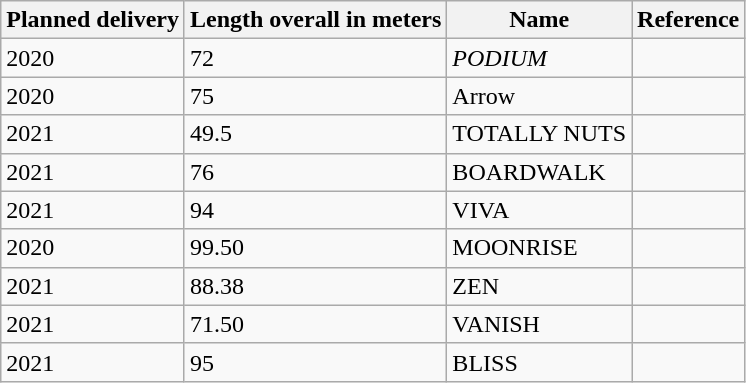<table class="wikitable sortable">
<tr>
<th>Planned delivery</th>
<th>Length overall in meters</th>
<th>Name</th>
<th>Reference</th>
</tr>
<tr>
<td>2020</td>
<td>72</td>
<td><em>PODIUM</em></td>
<td></td>
</tr>
<tr>
<td>2020</td>
<td>75</td>
<td>Arrow</td>
<td></td>
</tr>
<tr>
<td>2021</td>
<td>49.5</td>
<td>TOTALLY NUTS</td>
<td></td>
</tr>
<tr>
<td>2021</td>
<td>76</td>
<td>BOARDWALK</td>
<td></td>
</tr>
<tr>
<td>2021</td>
<td>94</td>
<td>VIVA</td>
<td></td>
</tr>
<tr>
<td>2020</td>
<td>99.50</td>
<td>MOONRISE</td>
<td></td>
</tr>
<tr>
<td>2021</td>
<td>88.38</td>
<td>ZEN</td>
<td></td>
</tr>
<tr>
<td>2021</td>
<td>71.50</td>
<td>VANISH</td>
<td></td>
</tr>
<tr>
<td>2021</td>
<td>95</td>
<td>BLISS</td>
<td></td>
</tr>
</table>
